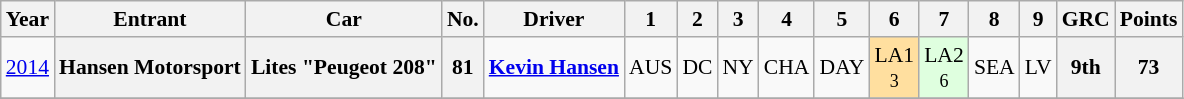<table class="wikitable" border="1" style="text-align:center; font-size:90%;">
<tr>
<th>Year</th>
<th>Entrant</th>
<th>Car</th>
<th>No.</th>
<th>Driver</th>
<th>1</th>
<th>2</th>
<th>3</th>
<th>4</th>
<th>5</th>
<th>6</th>
<th>7</th>
<th>8</th>
<th>9</th>
<th>GRC</th>
<th>Points</th>
</tr>
<tr>
<td><a href='#'>2014</a></td>
<th>Hansen Motorsport</th>
<th>Lites "Peugeot 208"</th>
<th>81</th>
<td align="left"> <strong><a href='#'>Kevin Hansen</a></strong></td>
<td>AUS<br><small></small></td>
<td>DC<br><small></small></td>
<td>NY<br><small></small></td>
<td>CHA<br><small></small></td>
<td>DAY<br><small></small></td>
<td style="background:#FFDF9F;">LA1<br><small>3</small></td>
<td style="background:#DFFFDF;">LA2<br><small>6</small></td>
<td>SEA<br><small></small></td>
<td>LV<br><small></small></td>
<th>9th</th>
<th>73</th>
</tr>
<tr>
</tr>
</table>
